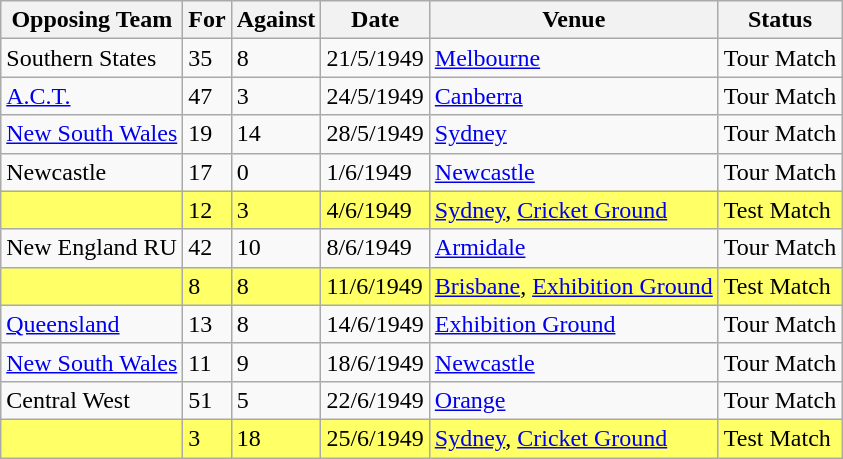<table class=wikitable>
<tr>
<th>Opposing Team</th>
<th>For</th>
<th>Against</th>
<th>Date</th>
<th>Venue</th>
<th>Status</th>
</tr>
<tr>
<td>Southern States</td>
<td>35</td>
<td>8</td>
<td>21/5/1949</td>
<td><a href='#'>Melbourne</a></td>
<td>Tour Match</td>
</tr>
<tr>
<td><a href='#'>A.C.T.</a></td>
<td>47</td>
<td>3</td>
<td>24/5/1949</td>
<td><a href='#'>Canberra</a></td>
<td>Tour Match</td>
</tr>
<tr>
<td><a href='#'>New South Wales</a></td>
<td>19</td>
<td>14</td>
<td>28/5/1949</td>
<td><a href='#'>Sydney</a></td>
<td>Tour Match</td>
</tr>
<tr>
<td>Newcastle</td>
<td>17</td>
<td>0</td>
<td>1/6/1949</td>
<td><a href='#'>Newcastle</a></td>
<td>Tour Match</td>
</tr>
<tr bgcolor=#ffff66>
<td></td>
<td>12</td>
<td>3</td>
<td>4/6/1949</td>
<td><a href='#'>Sydney</a>, <a href='#'>Cricket Ground</a></td>
<td>Test Match</td>
</tr>
<tr>
<td>New England RU</td>
<td>42</td>
<td>10</td>
<td>8/6/1949</td>
<td><a href='#'>Armidale</a></td>
<td>Tour Match</td>
</tr>
<tr bgcolor=#ffff66>
<td></td>
<td>8</td>
<td>8</td>
<td>11/6/1949</td>
<td><a href='#'>Brisbane</a>, <a href='#'>Exhibition Ground</a></td>
<td>Test Match</td>
</tr>
<tr>
<td><a href='#'>Queensland</a></td>
<td>13</td>
<td>8</td>
<td>14/6/1949</td>
<td><a href='#'>Exhibition Ground</a></td>
<td>Tour Match</td>
</tr>
<tr>
<td><a href='#'>New South Wales</a></td>
<td>11</td>
<td>9</td>
<td>18/6/1949</td>
<td><a href='#'>Newcastle</a></td>
<td>Tour Match</td>
</tr>
<tr>
<td>Central West</td>
<td>51</td>
<td>5</td>
<td>22/6/1949</td>
<td><a href='#'>Orange</a></td>
<td>Tour Match</td>
</tr>
<tr bgcolor=#ffff66>
<td></td>
<td>3</td>
<td>18</td>
<td>25/6/1949</td>
<td><a href='#'>Sydney</a>, <a href='#'>Cricket Ground</a></td>
<td>Test Match</td>
</tr>
</table>
